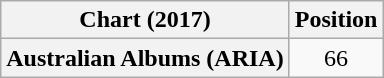<table class="wikitable plainrowheaders" style="text-align:center">
<tr>
<th scope="col">Chart (2017)</th>
<th scope="col">Position</th>
</tr>
<tr>
<th scope="row">Australian Albums (ARIA)</th>
<td>66</td>
</tr>
</table>
